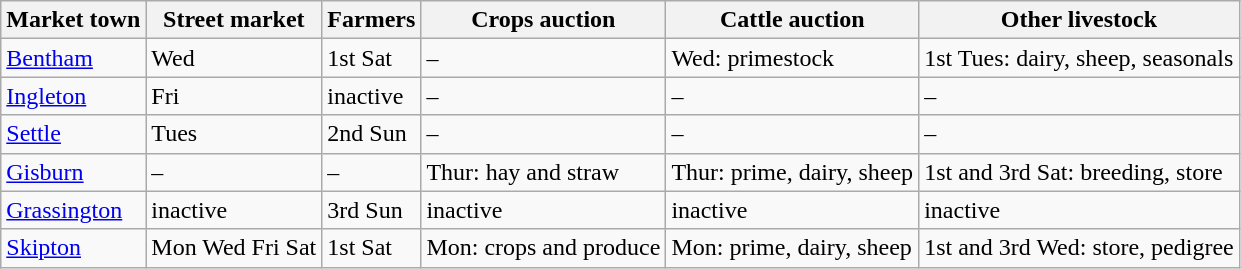<table class="wikitable sortable">
<tr>
<th>Market town</th>
<th>Street market</th>
<th>Farmers</th>
<th>Crops auction</th>
<th>Cattle auction</th>
<th>Other livestock</th>
</tr>
<tr>
<td><a href='#'>Bentham</a></td>
<td>Wed</td>
<td>1st Sat</td>
<td>–</td>
<td>Wed: primestock</td>
<td>1st Tues: dairy, sheep, seasonals</td>
</tr>
<tr>
<td><a href='#'>Ingleton</a></td>
<td>Fri</td>
<td>inactive</td>
<td>–</td>
<td>–</td>
<td>–</td>
</tr>
<tr>
<td><a href='#'>Settle</a></td>
<td>Tues</td>
<td>2nd Sun</td>
<td>–</td>
<td>–</td>
<td>–</td>
</tr>
<tr>
<td><a href='#'>Gisburn</a></td>
<td>–</td>
<td>–</td>
<td>Thur: hay and straw</td>
<td>Thur: prime, dairy, sheep</td>
<td>1st and 3rd Sat: breeding, store</td>
</tr>
<tr>
<td><a href='#'>Grassington</a></td>
<td>inactive</td>
<td>3rd Sun</td>
<td>inactive</td>
<td>inactive</td>
<td>inactive</td>
</tr>
<tr>
<td><a href='#'>Skipton</a></td>
<td>Mon Wed Fri Sat</td>
<td>1st Sat</td>
<td>Mon: crops and produce</td>
<td>Mon: prime, dairy, sheep</td>
<td>1st and 3rd Wed: store, pedigree</td>
</tr>
</table>
